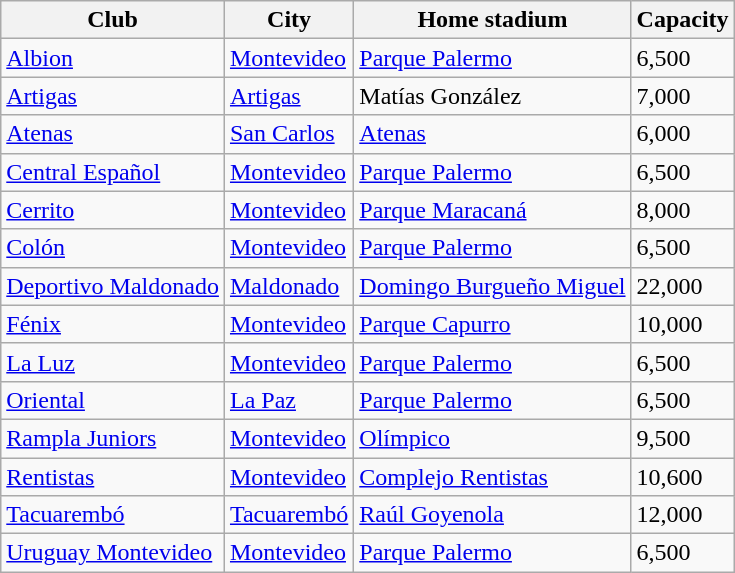<table class="wikitable sortable">
<tr>
<th>Club</th>
<th>City</th>
<th>Home stadium</th>
<th>Capacity</th>
</tr>
<tr>
<td><a href='#'>Albion</a></td>
<td><a href='#'>Montevideo</a></td>
<td><a href='#'>Parque Palermo</a></td>
<td>6,500</td>
</tr>
<tr>
<td><a href='#'>Artigas</a></td>
<td><a href='#'>Artigas</a></td>
<td>Matías González</td>
<td>7,000</td>
</tr>
<tr>
<td><a href='#'>Atenas</a></td>
<td><a href='#'>San Carlos</a></td>
<td><a href='#'>Atenas</a></td>
<td>6,000</td>
</tr>
<tr>
<td><a href='#'>Central Español</a></td>
<td><a href='#'>Montevideo</a></td>
<td><a href='#'>Parque Palermo</a></td>
<td>6,500</td>
</tr>
<tr>
<td><a href='#'>Cerrito</a></td>
<td><a href='#'>Montevideo</a></td>
<td><a href='#'>Parque Maracaná</a></td>
<td>8,000</td>
</tr>
<tr>
<td><a href='#'>Colón</a></td>
<td><a href='#'>Montevideo</a></td>
<td><a href='#'>Parque Palermo</a></td>
<td>6,500</td>
</tr>
<tr>
<td><a href='#'>Deportivo Maldonado</a></td>
<td><a href='#'>Maldonado</a></td>
<td><a href='#'>Domingo Burgueño Miguel</a></td>
<td>22,000</td>
</tr>
<tr>
<td><a href='#'>Fénix</a></td>
<td><a href='#'>Montevideo</a></td>
<td><a href='#'>Parque Capurro</a></td>
<td>10,000</td>
</tr>
<tr>
<td><a href='#'>La Luz</a></td>
<td><a href='#'>Montevideo</a></td>
<td><a href='#'>Parque Palermo</a></td>
<td>6,500</td>
</tr>
<tr>
<td><a href='#'>Oriental</a></td>
<td><a href='#'>La Paz</a></td>
<td><a href='#'>Parque Palermo</a></td>
<td>6,500</td>
</tr>
<tr>
<td><a href='#'>Rampla Juniors</a></td>
<td><a href='#'>Montevideo</a></td>
<td><a href='#'>Olímpico</a></td>
<td>9,500</td>
</tr>
<tr>
<td><a href='#'>Rentistas</a></td>
<td><a href='#'>Montevideo</a></td>
<td><a href='#'>Complejo Rentistas</a></td>
<td>10,600</td>
</tr>
<tr>
<td><a href='#'>Tacuarembó</a></td>
<td><a href='#'>Tacuarembó</a></td>
<td><a href='#'>Raúl Goyenola</a></td>
<td>12,000</td>
</tr>
<tr>
<td><a href='#'>Uruguay Montevideo</a></td>
<td><a href='#'>Montevideo</a></td>
<td><a href='#'>Parque Palermo</a></td>
<td>6,500</td>
</tr>
</table>
